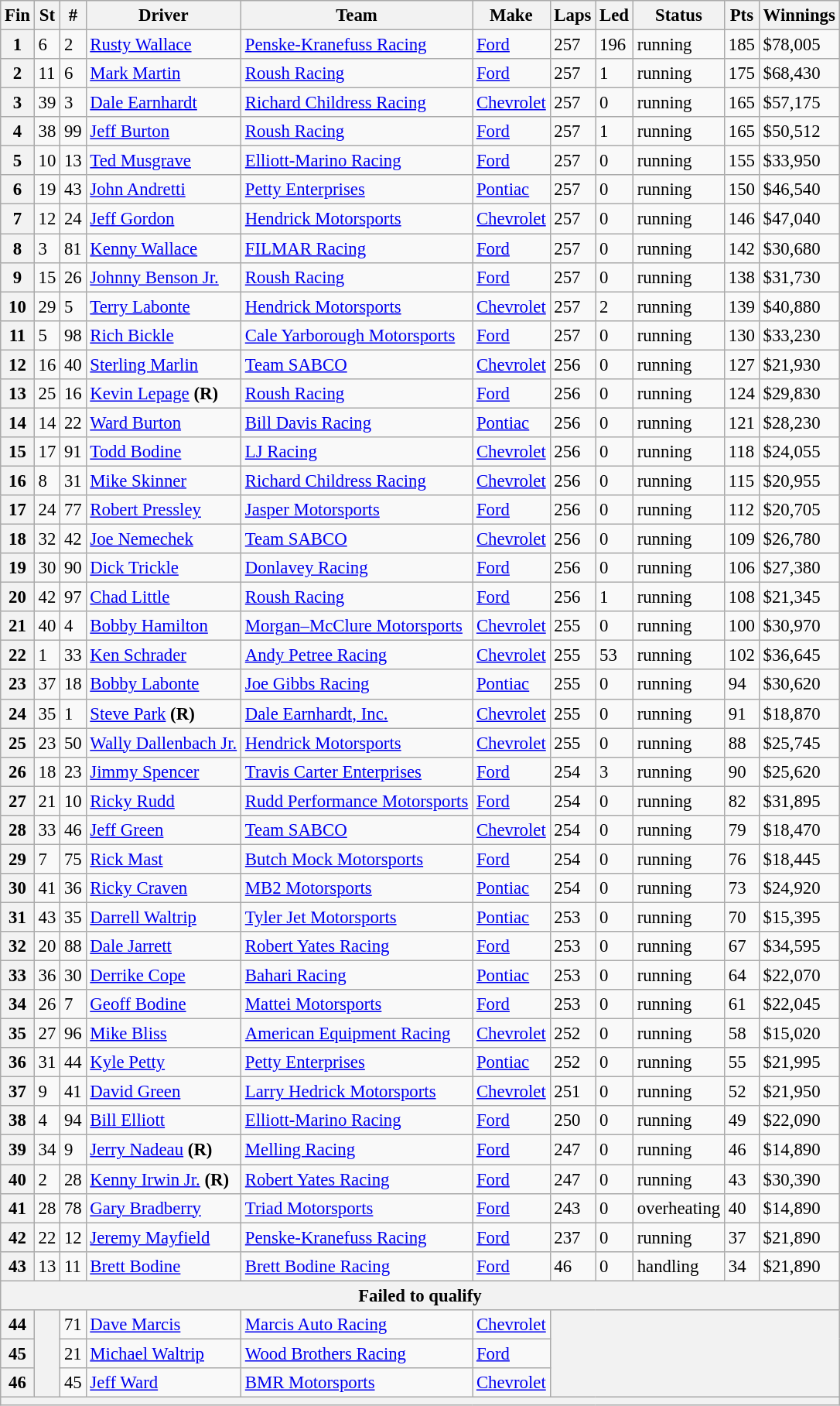<table class="wikitable" style="font-size:95%">
<tr>
<th>Fin</th>
<th>St</th>
<th>#</th>
<th>Driver</th>
<th>Team</th>
<th>Make</th>
<th>Laps</th>
<th>Led</th>
<th>Status</th>
<th>Pts</th>
<th>Winnings</th>
</tr>
<tr>
<th>1</th>
<td>6</td>
<td>2</td>
<td><a href='#'>Rusty Wallace</a></td>
<td><a href='#'>Penske-Kranefuss Racing</a></td>
<td><a href='#'>Ford</a></td>
<td>257</td>
<td>196</td>
<td>running</td>
<td>185</td>
<td>$78,005</td>
</tr>
<tr>
<th>2</th>
<td>11</td>
<td>6</td>
<td><a href='#'>Mark Martin</a></td>
<td><a href='#'>Roush Racing</a></td>
<td><a href='#'>Ford</a></td>
<td>257</td>
<td>1</td>
<td>running</td>
<td>175</td>
<td>$68,430</td>
</tr>
<tr>
<th>3</th>
<td>39</td>
<td>3</td>
<td><a href='#'>Dale Earnhardt</a></td>
<td><a href='#'>Richard Childress Racing</a></td>
<td><a href='#'>Chevrolet</a></td>
<td>257</td>
<td>0</td>
<td>running</td>
<td>165</td>
<td>$57,175</td>
</tr>
<tr>
<th>4</th>
<td>38</td>
<td>99</td>
<td><a href='#'>Jeff Burton</a></td>
<td><a href='#'>Roush Racing</a></td>
<td><a href='#'>Ford</a></td>
<td>257</td>
<td>1</td>
<td>running</td>
<td>165</td>
<td>$50,512</td>
</tr>
<tr>
<th>5</th>
<td>10</td>
<td>13</td>
<td><a href='#'>Ted Musgrave</a></td>
<td><a href='#'>Elliott-Marino Racing</a></td>
<td><a href='#'>Ford</a></td>
<td>257</td>
<td>0</td>
<td>running</td>
<td>155</td>
<td>$33,950</td>
</tr>
<tr>
<th>6</th>
<td>19</td>
<td>43</td>
<td><a href='#'>John Andretti</a></td>
<td><a href='#'>Petty Enterprises</a></td>
<td><a href='#'>Pontiac</a></td>
<td>257</td>
<td>0</td>
<td>running</td>
<td>150</td>
<td>$46,540</td>
</tr>
<tr>
<th>7</th>
<td>12</td>
<td>24</td>
<td><a href='#'>Jeff Gordon</a></td>
<td><a href='#'>Hendrick Motorsports</a></td>
<td><a href='#'>Chevrolet</a></td>
<td>257</td>
<td>0</td>
<td>running</td>
<td>146</td>
<td>$47,040</td>
</tr>
<tr>
<th>8</th>
<td>3</td>
<td>81</td>
<td><a href='#'>Kenny Wallace</a></td>
<td><a href='#'>FILMAR Racing</a></td>
<td><a href='#'>Ford</a></td>
<td>257</td>
<td>0</td>
<td>running</td>
<td>142</td>
<td>$30,680</td>
</tr>
<tr>
<th>9</th>
<td>15</td>
<td>26</td>
<td><a href='#'>Johnny Benson Jr.</a></td>
<td><a href='#'>Roush Racing</a></td>
<td><a href='#'>Ford</a></td>
<td>257</td>
<td>0</td>
<td>running</td>
<td>138</td>
<td>$31,730</td>
</tr>
<tr>
<th>10</th>
<td>29</td>
<td>5</td>
<td><a href='#'>Terry Labonte</a></td>
<td><a href='#'>Hendrick Motorsports</a></td>
<td><a href='#'>Chevrolet</a></td>
<td>257</td>
<td>2</td>
<td>running</td>
<td>139</td>
<td>$40,880</td>
</tr>
<tr>
<th>11</th>
<td>5</td>
<td>98</td>
<td><a href='#'>Rich Bickle</a></td>
<td><a href='#'>Cale Yarborough Motorsports</a></td>
<td><a href='#'>Ford</a></td>
<td>257</td>
<td>0</td>
<td>running</td>
<td>130</td>
<td>$33,230</td>
</tr>
<tr>
<th>12</th>
<td>16</td>
<td>40</td>
<td><a href='#'>Sterling Marlin</a></td>
<td><a href='#'>Team SABCO</a></td>
<td><a href='#'>Chevrolet</a></td>
<td>256</td>
<td>0</td>
<td>running</td>
<td>127</td>
<td>$21,930</td>
</tr>
<tr>
<th>13</th>
<td>25</td>
<td>16</td>
<td><a href='#'>Kevin Lepage</a> <strong>(R)</strong></td>
<td><a href='#'>Roush Racing</a></td>
<td><a href='#'>Ford</a></td>
<td>256</td>
<td>0</td>
<td>running</td>
<td>124</td>
<td>$29,830</td>
</tr>
<tr>
<th>14</th>
<td>14</td>
<td>22</td>
<td><a href='#'>Ward Burton</a></td>
<td><a href='#'>Bill Davis Racing</a></td>
<td><a href='#'>Pontiac</a></td>
<td>256</td>
<td>0</td>
<td>running</td>
<td>121</td>
<td>$28,230</td>
</tr>
<tr>
<th>15</th>
<td>17</td>
<td>91</td>
<td><a href='#'>Todd Bodine</a></td>
<td><a href='#'>LJ Racing</a></td>
<td><a href='#'>Chevrolet</a></td>
<td>256</td>
<td>0</td>
<td>running</td>
<td>118</td>
<td>$24,055</td>
</tr>
<tr>
<th>16</th>
<td>8</td>
<td>31</td>
<td><a href='#'>Mike Skinner</a></td>
<td><a href='#'>Richard Childress Racing</a></td>
<td><a href='#'>Chevrolet</a></td>
<td>256</td>
<td>0</td>
<td>running</td>
<td>115</td>
<td>$20,955</td>
</tr>
<tr>
<th>17</th>
<td>24</td>
<td>77</td>
<td><a href='#'>Robert Pressley</a></td>
<td><a href='#'>Jasper Motorsports</a></td>
<td><a href='#'>Ford</a></td>
<td>256</td>
<td>0</td>
<td>running</td>
<td>112</td>
<td>$20,705</td>
</tr>
<tr>
<th>18</th>
<td>32</td>
<td>42</td>
<td><a href='#'>Joe Nemechek</a></td>
<td><a href='#'>Team SABCO</a></td>
<td><a href='#'>Chevrolet</a></td>
<td>256</td>
<td>0</td>
<td>running</td>
<td>109</td>
<td>$26,780</td>
</tr>
<tr>
<th>19</th>
<td>30</td>
<td>90</td>
<td><a href='#'>Dick Trickle</a></td>
<td><a href='#'>Donlavey Racing</a></td>
<td><a href='#'>Ford</a></td>
<td>256</td>
<td>0</td>
<td>running</td>
<td>106</td>
<td>$27,380</td>
</tr>
<tr>
<th>20</th>
<td>42</td>
<td>97</td>
<td><a href='#'>Chad Little</a></td>
<td><a href='#'>Roush Racing</a></td>
<td><a href='#'>Ford</a></td>
<td>256</td>
<td>1</td>
<td>running</td>
<td>108</td>
<td>$21,345</td>
</tr>
<tr>
<th>21</th>
<td>40</td>
<td>4</td>
<td><a href='#'>Bobby Hamilton</a></td>
<td><a href='#'>Morgan–McClure Motorsports</a></td>
<td><a href='#'>Chevrolet</a></td>
<td>255</td>
<td>0</td>
<td>running</td>
<td>100</td>
<td>$30,970</td>
</tr>
<tr>
<th>22</th>
<td>1</td>
<td>33</td>
<td><a href='#'>Ken Schrader</a></td>
<td><a href='#'>Andy Petree Racing</a></td>
<td><a href='#'>Chevrolet</a></td>
<td>255</td>
<td>53</td>
<td>running</td>
<td>102</td>
<td>$36,645</td>
</tr>
<tr>
<th>23</th>
<td>37</td>
<td>18</td>
<td><a href='#'>Bobby Labonte</a></td>
<td><a href='#'>Joe Gibbs Racing</a></td>
<td><a href='#'>Pontiac</a></td>
<td>255</td>
<td>0</td>
<td>running</td>
<td>94</td>
<td>$30,620</td>
</tr>
<tr>
<th>24</th>
<td>35</td>
<td>1</td>
<td><a href='#'>Steve Park</a> <strong>(R)</strong></td>
<td><a href='#'>Dale Earnhardt, Inc.</a></td>
<td><a href='#'>Chevrolet</a></td>
<td>255</td>
<td>0</td>
<td>running</td>
<td>91</td>
<td>$18,870</td>
</tr>
<tr>
<th>25</th>
<td>23</td>
<td>50</td>
<td><a href='#'>Wally Dallenbach Jr.</a></td>
<td><a href='#'>Hendrick Motorsports</a></td>
<td><a href='#'>Chevrolet</a></td>
<td>255</td>
<td>0</td>
<td>running</td>
<td>88</td>
<td>$25,745</td>
</tr>
<tr>
<th>26</th>
<td>18</td>
<td>23</td>
<td><a href='#'>Jimmy Spencer</a></td>
<td><a href='#'>Travis Carter Enterprises</a></td>
<td><a href='#'>Ford</a></td>
<td>254</td>
<td>3</td>
<td>running</td>
<td>90</td>
<td>$25,620</td>
</tr>
<tr>
<th>27</th>
<td>21</td>
<td>10</td>
<td><a href='#'>Ricky Rudd</a></td>
<td><a href='#'>Rudd Performance Motorsports</a></td>
<td><a href='#'>Ford</a></td>
<td>254</td>
<td>0</td>
<td>running</td>
<td>82</td>
<td>$31,895</td>
</tr>
<tr>
<th>28</th>
<td>33</td>
<td>46</td>
<td><a href='#'>Jeff Green</a></td>
<td><a href='#'>Team SABCO</a></td>
<td><a href='#'>Chevrolet</a></td>
<td>254</td>
<td>0</td>
<td>running</td>
<td>79</td>
<td>$18,470</td>
</tr>
<tr>
<th>29</th>
<td>7</td>
<td>75</td>
<td><a href='#'>Rick Mast</a></td>
<td><a href='#'>Butch Mock Motorsports</a></td>
<td><a href='#'>Ford</a></td>
<td>254</td>
<td>0</td>
<td>running</td>
<td>76</td>
<td>$18,445</td>
</tr>
<tr>
<th>30</th>
<td>41</td>
<td>36</td>
<td><a href='#'>Ricky Craven</a></td>
<td><a href='#'>MB2 Motorsports</a></td>
<td><a href='#'>Pontiac</a></td>
<td>254</td>
<td>0</td>
<td>running</td>
<td>73</td>
<td>$24,920</td>
</tr>
<tr>
<th>31</th>
<td>43</td>
<td>35</td>
<td><a href='#'>Darrell Waltrip</a></td>
<td><a href='#'>Tyler Jet Motorsports</a></td>
<td><a href='#'>Pontiac</a></td>
<td>253</td>
<td>0</td>
<td>running</td>
<td>70</td>
<td>$15,395</td>
</tr>
<tr>
<th>32</th>
<td>20</td>
<td>88</td>
<td><a href='#'>Dale Jarrett</a></td>
<td><a href='#'>Robert Yates Racing</a></td>
<td><a href='#'>Ford</a></td>
<td>253</td>
<td>0</td>
<td>running</td>
<td>67</td>
<td>$34,595</td>
</tr>
<tr>
<th>33</th>
<td>36</td>
<td>30</td>
<td><a href='#'>Derrike Cope</a></td>
<td><a href='#'>Bahari Racing</a></td>
<td><a href='#'>Pontiac</a></td>
<td>253</td>
<td>0</td>
<td>running</td>
<td>64</td>
<td>$22,070</td>
</tr>
<tr>
<th>34</th>
<td>26</td>
<td>7</td>
<td><a href='#'>Geoff Bodine</a></td>
<td><a href='#'>Mattei Motorsports</a></td>
<td><a href='#'>Ford</a></td>
<td>253</td>
<td>0</td>
<td>running</td>
<td>61</td>
<td>$22,045</td>
</tr>
<tr>
<th>35</th>
<td>27</td>
<td>96</td>
<td><a href='#'>Mike Bliss</a></td>
<td><a href='#'>American Equipment Racing</a></td>
<td><a href='#'>Chevrolet</a></td>
<td>252</td>
<td>0</td>
<td>running</td>
<td>58</td>
<td>$15,020</td>
</tr>
<tr>
<th>36</th>
<td>31</td>
<td>44</td>
<td><a href='#'>Kyle Petty</a></td>
<td><a href='#'>Petty Enterprises</a></td>
<td><a href='#'>Pontiac</a></td>
<td>252</td>
<td>0</td>
<td>running</td>
<td>55</td>
<td>$21,995</td>
</tr>
<tr>
<th>37</th>
<td>9</td>
<td>41</td>
<td><a href='#'>David Green</a></td>
<td><a href='#'>Larry Hedrick Motorsports</a></td>
<td><a href='#'>Chevrolet</a></td>
<td>251</td>
<td>0</td>
<td>running</td>
<td>52</td>
<td>$21,950</td>
</tr>
<tr>
<th>38</th>
<td>4</td>
<td>94</td>
<td><a href='#'>Bill Elliott</a></td>
<td><a href='#'>Elliott-Marino Racing</a></td>
<td><a href='#'>Ford</a></td>
<td>250</td>
<td>0</td>
<td>running</td>
<td>49</td>
<td>$22,090</td>
</tr>
<tr>
<th>39</th>
<td>34</td>
<td>9</td>
<td><a href='#'>Jerry Nadeau</a> <strong>(R)</strong></td>
<td><a href='#'>Melling Racing</a></td>
<td><a href='#'>Ford</a></td>
<td>247</td>
<td>0</td>
<td>running</td>
<td>46</td>
<td>$14,890</td>
</tr>
<tr>
<th>40</th>
<td>2</td>
<td>28</td>
<td><a href='#'>Kenny Irwin Jr.</a> <strong>(R)</strong></td>
<td><a href='#'>Robert Yates Racing</a></td>
<td><a href='#'>Ford</a></td>
<td>247</td>
<td>0</td>
<td>running</td>
<td>43</td>
<td>$30,390</td>
</tr>
<tr>
<th>41</th>
<td>28</td>
<td>78</td>
<td><a href='#'>Gary Bradberry</a></td>
<td><a href='#'>Triad Motorsports</a></td>
<td><a href='#'>Ford</a></td>
<td>243</td>
<td>0</td>
<td>overheating</td>
<td>40</td>
<td>$14,890</td>
</tr>
<tr>
<th>42</th>
<td>22</td>
<td>12</td>
<td><a href='#'>Jeremy Mayfield</a></td>
<td><a href='#'>Penske-Kranefuss Racing</a></td>
<td><a href='#'>Ford</a></td>
<td>237</td>
<td>0</td>
<td>running</td>
<td>37</td>
<td>$21,890</td>
</tr>
<tr>
<th>43</th>
<td>13</td>
<td>11</td>
<td><a href='#'>Brett Bodine</a></td>
<td><a href='#'>Brett Bodine Racing</a></td>
<td><a href='#'>Ford</a></td>
<td>46</td>
<td>0</td>
<td>handling</td>
<td>34</td>
<td>$21,890</td>
</tr>
<tr>
<th colspan="11">Failed to qualify</th>
</tr>
<tr>
<th>44</th>
<th rowspan="3"></th>
<td>71</td>
<td><a href='#'>Dave Marcis</a></td>
<td><a href='#'>Marcis Auto Racing</a></td>
<td><a href='#'>Chevrolet</a></td>
<th colspan="5" rowspan="3"></th>
</tr>
<tr>
<th>45</th>
<td>21</td>
<td><a href='#'>Michael Waltrip</a></td>
<td><a href='#'>Wood Brothers Racing</a></td>
<td><a href='#'>Ford</a></td>
</tr>
<tr>
<th>46</th>
<td>45</td>
<td><a href='#'>Jeff Ward</a></td>
<td><a href='#'>BMR Motorsports</a></td>
<td><a href='#'>Chevrolet</a></td>
</tr>
<tr>
<th colspan="11"></th>
</tr>
</table>
